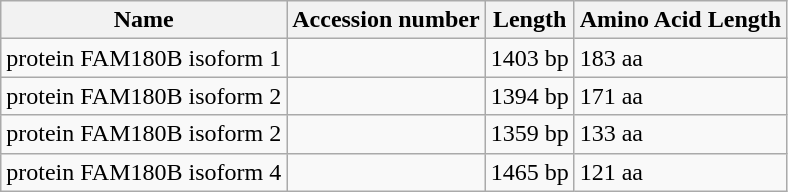<table class="wikitable">
<tr>
<th>Name</th>
<th>Accession number</th>
<th>Length</th>
<th>Amino Acid Length</th>
</tr>
<tr>
<td>protein FAM180B isoform 1</td>
<td> </td>
<td>1403 bp</td>
<td>183 aa</td>
</tr>
<tr>
<td>protein FAM180B isoform 2</td>
<td> </td>
<td>1394 bp</td>
<td>171 aa</td>
</tr>
<tr>
<td>protein FAM180B isoform 2</td>
<td>  </td>
<td>1359 bp</td>
<td>133 aa</td>
</tr>
<tr>
<td>protein FAM180B isoform 4</td>
<td>  </td>
<td>1465 bp</td>
<td>121 aa</td>
</tr>
</table>
